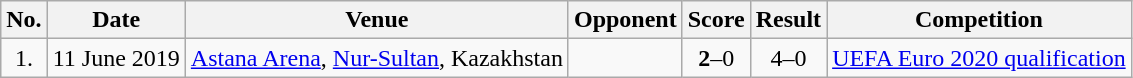<table class="wikitable">
<tr>
<th>No.</th>
<th>Date</th>
<th>Venue</th>
<th>Opponent</th>
<th>Score</th>
<th>Result</th>
<th>Competition</th>
</tr>
<tr>
<td align=center>1.</td>
<td>11 June 2019</td>
<td><a href='#'>Astana Arena</a>, <a href='#'>Nur-Sultan</a>, Kazakhstan</td>
<td></td>
<td align=center><strong>2</strong>–0</td>
<td align=center>4–0</td>
<td><a href='#'>UEFA Euro 2020 qualification</a></td>
</tr>
</table>
